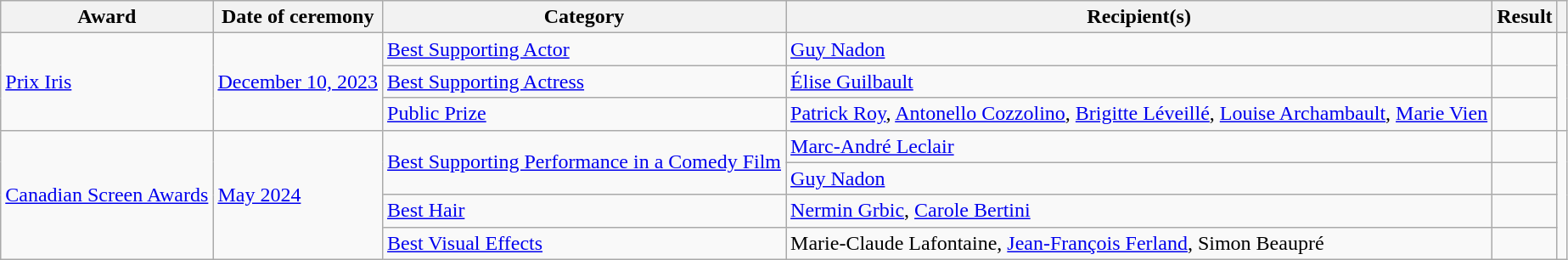<table class="wikitable plainrowheaders sortable">
<tr>
<th scope="col">Award</th>
<th scope="col">Date of ceremony</th>
<th scope="col">Category</th>
<th scope="col">Recipient(s)</th>
<th scope="col">Result</th>
<th scope="col" class="unsortable"></th>
</tr>
<tr>
<td rowspan=3><a href='#'>Prix Iris</a></td>
<td rowspan=3><a href='#'>December 10, 2023</a></td>
<td><a href='#'>Best Supporting Actor</a></td>
<td><a href='#'>Guy Nadon</a></td>
<td></td>
<td rowspan=3></td>
</tr>
<tr>
<td><a href='#'>Best Supporting Actress</a></td>
<td><a href='#'>Élise Guilbault</a></td>
<td></td>
</tr>
<tr>
<td><a href='#'>Public Prize</a></td>
<td><a href='#'>Patrick Roy</a>, <a href='#'>Antonello Cozzolino</a>, <a href='#'>Brigitte Léveillé</a>, <a href='#'>Louise Archambault</a>, <a href='#'>Marie Vien</a></td>
<td></td>
</tr>
<tr>
<td rowspan=4><a href='#'>Canadian Screen Awards</a></td>
<td rowspan=4><a href='#'>May 2024</a></td>
<td rowspan=2><a href='#'>Best Supporting Performance in a Comedy Film</a></td>
<td><a href='#'>Marc-André Leclair</a></td>
<td></td>
<td rowspan=4></td>
</tr>
<tr>
<td><a href='#'>Guy Nadon</a></td>
<td></td>
</tr>
<tr>
<td><a href='#'>Best Hair</a></td>
<td><a href='#'>Nermin Grbic</a>, <a href='#'>Carole Bertini</a></td>
<td></td>
</tr>
<tr>
<td><a href='#'>Best Visual Effects</a></td>
<td>Marie-Claude Lafontaine, <a href='#'>Jean-François Ferland</a>, Simon Beaupré</td>
<td></td>
</tr>
</table>
